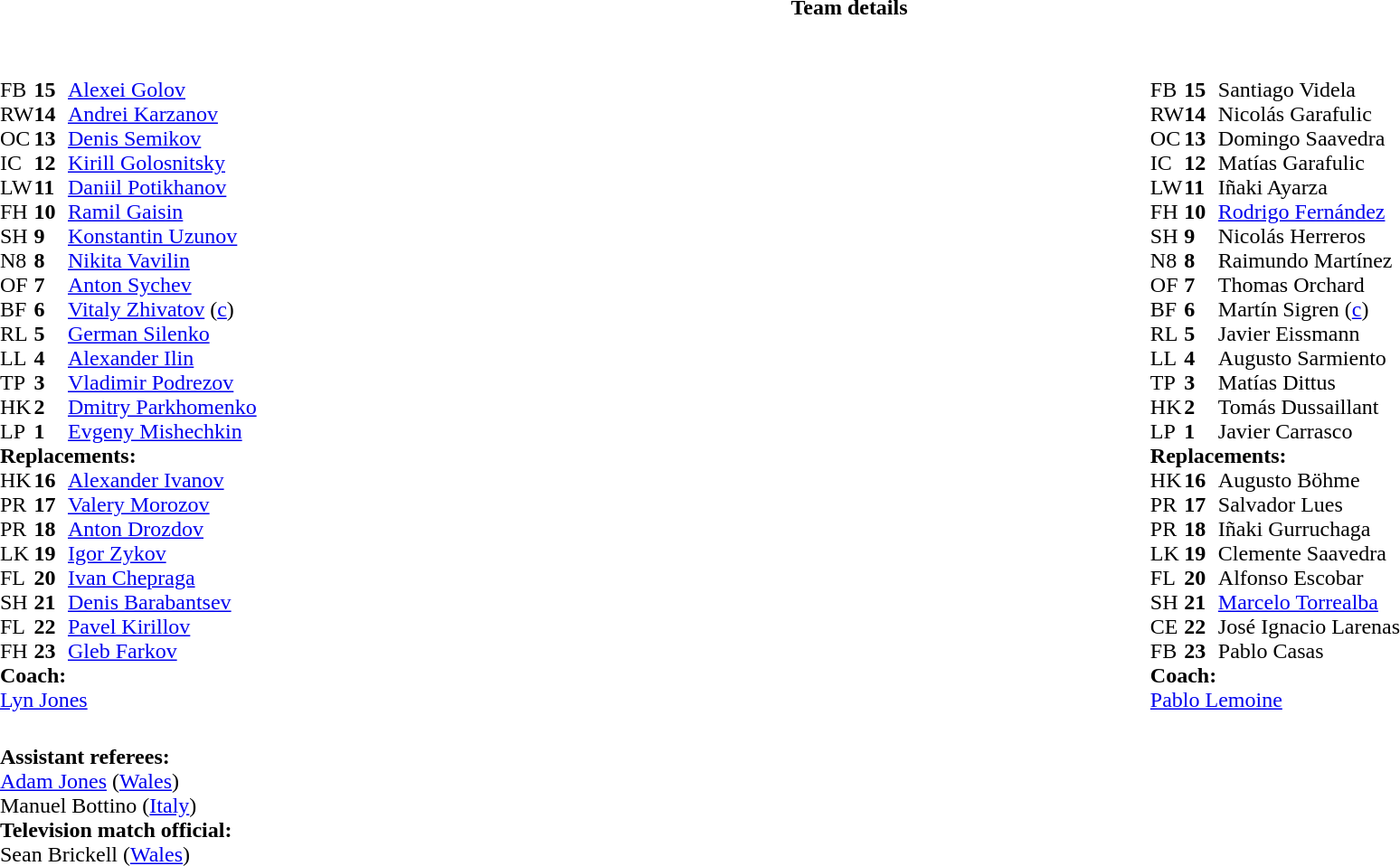<table border="0" style="width:100%;" class="collapsible collapsed">
<tr>
<th>Team details</th>
</tr>
<tr>
<td><br><table style="width:100%">
<tr>
<td style="vertical-align:top;width:50%"><br><table cellspacing="0" cellpadding="0">
<tr>
<th width="25"></th>
<th width="25"></th>
</tr>
<tr>
<td>FB</td>
<td><strong>15</strong></td>
<td><a href='#'>Alexei Golov</a></td>
</tr>
<tr>
<td>RW</td>
<td><strong>14</strong></td>
<td><a href='#'>Andrei Karzanov</a></td>
</tr>
<tr>
<td>OC</td>
<td><strong>13</strong></td>
<td><a href='#'>Denis Semikov</a></td>
</tr>
<tr>
<td>IC</td>
<td><strong>12</strong></td>
<td><a href='#'>Kirill Golosnitsky</a></td>
</tr>
<tr>
<td>LW</td>
<td><strong>11</strong></td>
<td><a href='#'>Daniil Potikhanov</a></td>
</tr>
<tr>
<td>FH</td>
<td><strong>10</strong></td>
<td><a href='#'>Ramil Gaisin</a></td>
</tr>
<tr>
<td>SH</td>
<td><strong>9</strong></td>
<td><a href='#'>Konstantin Uzunov</a></td>
<td></td>
<td></td>
</tr>
<tr>
<td>N8</td>
<td><strong>8</strong></td>
<td><a href='#'>Nikita Vavilin</a></td>
</tr>
<tr>
<td>OF</td>
<td><strong>7</strong></td>
<td><a href='#'>Anton Sychev</a></td>
<td></td>
<td></td>
</tr>
<tr>
<td>BF</td>
<td><strong>6</strong></td>
<td><a href='#'>Vitaly Zhivatov</a> (<a href='#'>c</a>)</td>
</tr>
<tr>
<td>RL</td>
<td><strong>5</strong></td>
<td><a href='#'>German Silenko</a></td>
<td></td>
<td></td>
</tr>
<tr>
<td>LL</td>
<td><strong>4</strong></td>
<td><a href='#'>Alexander Ilin</a></td>
</tr>
<tr>
<td>TP</td>
<td><strong>3</strong></td>
<td><a href='#'>Vladimir Podrezov</a></td>
<td></td>
<td></td>
</tr>
<tr>
<td>HK</td>
<td><strong>2</strong></td>
<td><a href='#'>Dmitry Parkhomenko</a></td>
<td></td>
<td></td>
</tr>
<tr>
<td>LP</td>
<td><strong>1</strong></td>
<td><a href='#'>Evgeny Mishechkin</a></td>
<td></td>
<td></td>
</tr>
<tr>
<td colspan=3><strong>Replacements:</strong></td>
</tr>
<tr>
<td>HK</td>
<td><strong>16</strong></td>
<td><a href='#'>Alexander Ivanov</a></td>
<td></td>
<td></td>
</tr>
<tr>
<td>PR</td>
<td><strong>17</strong></td>
<td><a href='#'>Valery Morozov</a></td>
<td></td>
<td></td>
</tr>
<tr>
<td>PR</td>
<td><strong>18</strong></td>
<td><a href='#'>Anton Drozdov</a></td>
<td></td>
<td></td>
</tr>
<tr>
<td>LK</td>
<td><strong>19</strong></td>
<td><a href='#'>Igor Zykov</a></td>
<td></td>
<td></td>
</tr>
<tr>
<td>FL</td>
<td><strong>20</strong></td>
<td><a href='#'>Ivan Chepraga</a></td>
<td></td>
<td></td>
</tr>
<tr>
<td>SH</td>
<td><strong>21</strong></td>
<td><a href='#'>Denis Barabantsev</a></td>
<td></td>
<td></td>
</tr>
<tr>
<td>FL</td>
<td><strong>22</strong></td>
<td><a href='#'>Pavel Kirillov</a></td>
</tr>
<tr>
<td>FH</td>
<td><strong>23</strong></td>
<td><a href='#'>Gleb Farkov</a></td>
</tr>
<tr>
<td colspan=3><strong>Coach:</strong></td>
</tr>
<tr>
<td colspan="4"> <a href='#'>Lyn Jones</a></td>
</tr>
</table>
</td>
<td style="vertical-align:top;width:50%"><br><table cellspacing="0" cellpadding="0" style="margin:auto">
<tr>
<th width="25"></th>
<th width="25"></th>
</tr>
<tr>
<td>FB</td>
<td><strong>15</strong></td>
<td>Santiago Videla</td>
</tr>
<tr>
<td>RW</td>
<td><strong>14</strong></td>
<td>Nicolás Garafulic</td>
</tr>
<tr>
<td>OC</td>
<td><strong>13</strong></td>
<td>Domingo Saavedra</td>
</tr>
<tr>
<td>IC</td>
<td><strong>12</strong></td>
<td>Matías Garafulic</td>
</tr>
<tr>
<td>LW</td>
<td><strong>11</strong></td>
<td>Iñaki Ayarza</td>
</tr>
<tr>
<td>FH</td>
<td><strong>10</strong></td>
<td><a href='#'>Rodrigo Fernández</a></td>
</tr>
<tr>
<td>SH</td>
<td><strong>9</strong></td>
<td>Nicolás Herreros</td>
<td></td>
<td></td>
</tr>
<tr>
<td>N8</td>
<td><strong>8</strong></td>
<td>Raimundo Martínez</td>
</tr>
<tr>
<td>OF</td>
<td><strong>7</strong></td>
<td>Thomas Orchard</td>
<td></td>
<td></td>
</tr>
<tr>
<td>BF</td>
<td><strong>6</strong></td>
<td>Martín Sigren (<a href='#'>c</a>)</td>
</tr>
<tr>
<td>RL</td>
<td><strong>5</strong></td>
<td>Javier Eissmann</td>
<td></td>
<td></td>
</tr>
<tr>
<td>LL</td>
<td><strong>4</strong></td>
<td>Augusto Sarmiento</td>
</tr>
<tr>
<td>TP</td>
<td><strong>3</strong></td>
<td>Matías Dittus</td>
<td></td>
<td></td>
</tr>
<tr>
<td>HK</td>
<td><strong>2</strong></td>
<td>Tomás Dussaillant</td>
<td></td>
<td></td>
</tr>
<tr>
<td>LP</td>
<td><strong>1</strong></td>
<td>Javier Carrasco</td>
<td></td>
<td></td>
</tr>
<tr>
<td colspan=3><strong>Replacements:</strong></td>
</tr>
<tr>
<td>HK</td>
<td><strong>16</strong></td>
<td>Augusto Böhme</td>
<td></td>
<td></td>
</tr>
<tr>
<td>PR</td>
<td><strong>17</strong></td>
<td>Salvador Lues</td>
<td></td>
<td></td>
</tr>
<tr>
<td>PR</td>
<td><strong>18</strong></td>
<td>Iñaki Gurruchaga</td>
<td></td>
<td></td>
</tr>
<tr>
<td>LK</td>
<td><strong>19</strong></td>
<td>Clemente Saavedra</td>
<td></td>
<td></td>
</tr>
<tr>
<td>FL</td>
<td><strong>20</strong></td>
<td>Alfonso Escobar</td>
<td></td>
<td></td>
</tr>
<tr>
<td>SH</td>
<td><strong>21</strong></td>
<td><a href='#'>Marcelo Torrealba</a></td>
</tr>
<tr>
<td>CE</td>
<td><strong>22</strong></td>
<td>José Ignacio Larenas</td>
</tr>
<tr>
<td>FB</td>
<td><strong>23</strong></td>
<td>Pablo Casas</td>
<td></td>
<td></td>
</tr>
<tr>
<td colspan=3><strong>Coach:</strong></td>
</tr>
<tr>
<td colspan="4"> <a href='#'>Pablo Lemoine</a></td>
</tr>
</table>
</td>
</tr>
</table>
<table style="width:100%">
<tr>
<td><br><strong>Assistant referees:</strong>
<br><a href='#'>Adam Jones</a> (<a href='#'>Wales</a>)
<br>Manuel Bottino (<a href='#'>Italy</a>)
<br><strong>Television match official:</strong>
<br>Sean Brickell (<a href='#'>Wales</a>)</td>
</tr>
</table>
</td>
</tr>
</table>
